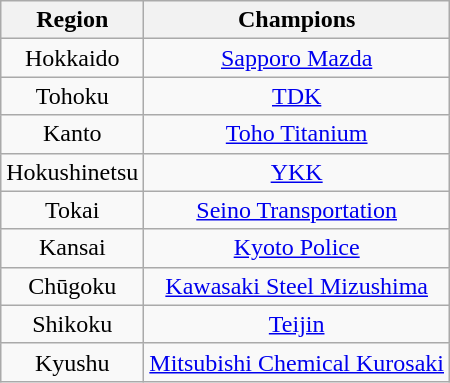<table class="wikitable" style="text-align:center;">
<tr>
<th>Region</th>
<th>Champions</th>
</tr>
<tr>
<td>Hokkaido</td>
<td><a href='#'>Sapporo Mazda</a></td>
</tr>
<tr>
<td>Tohoku</td>
<td><a href='#'>TDK</a></td>
</tr>
<tr>
<td>Kanto</td>
<td><a href='#'>Toho Titanium</a></td>
</tr>
<tr>
<td>Hokushinetsu</td>
<td><a href='#'>YKK</a></td>
</tr>
<tr>
<td>Tokai</td>
<td><a href='#'>Seino Transportation</a></td>
</tr>
<tr>
<td>Kansai</td>
<td><a href='#'>Kyoto Police</a></td>
</tr>
<tr>
<td>Chūgoku</td>
<td><a href='#'>Kawasaki Steel Mizushima</a></td>
</tr>
<tr>
<td>Shikoku</td>
<td><a href='#'>Teijin</a></td>
</tr>
<tr>
<td>Kyushu</td>
<td><a href='#'>Mitsubishi Chemical Kurosaki</a></td>
</tr>
</table>
